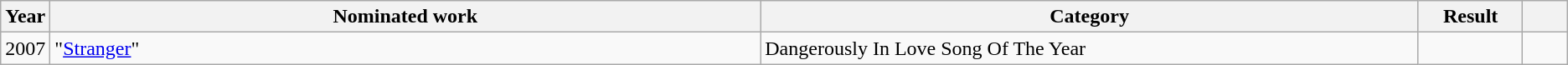<table class="wikitable sortable">
<tr>
<th scope="col" style="width:1em;">Year</th>
<th scope="col" style="width:39em;">Nominated work</th>
<th scope="col" style="width:36em;">Category</th>
<th scope="col" style="width:5em;">Result</th>
<th scope="col" style="width:2em;" class="unsortable"></th>
</tr>
<tr>
<td>2007</td>
<td>"<a href='#'>Stranger</a>"</td>
<td 2007 Blender Magazine Awards>Dangerously In Love Song Of The Year</td>
<td></td>
<td style="text-align:center;"></td>
</tr>
</table>
